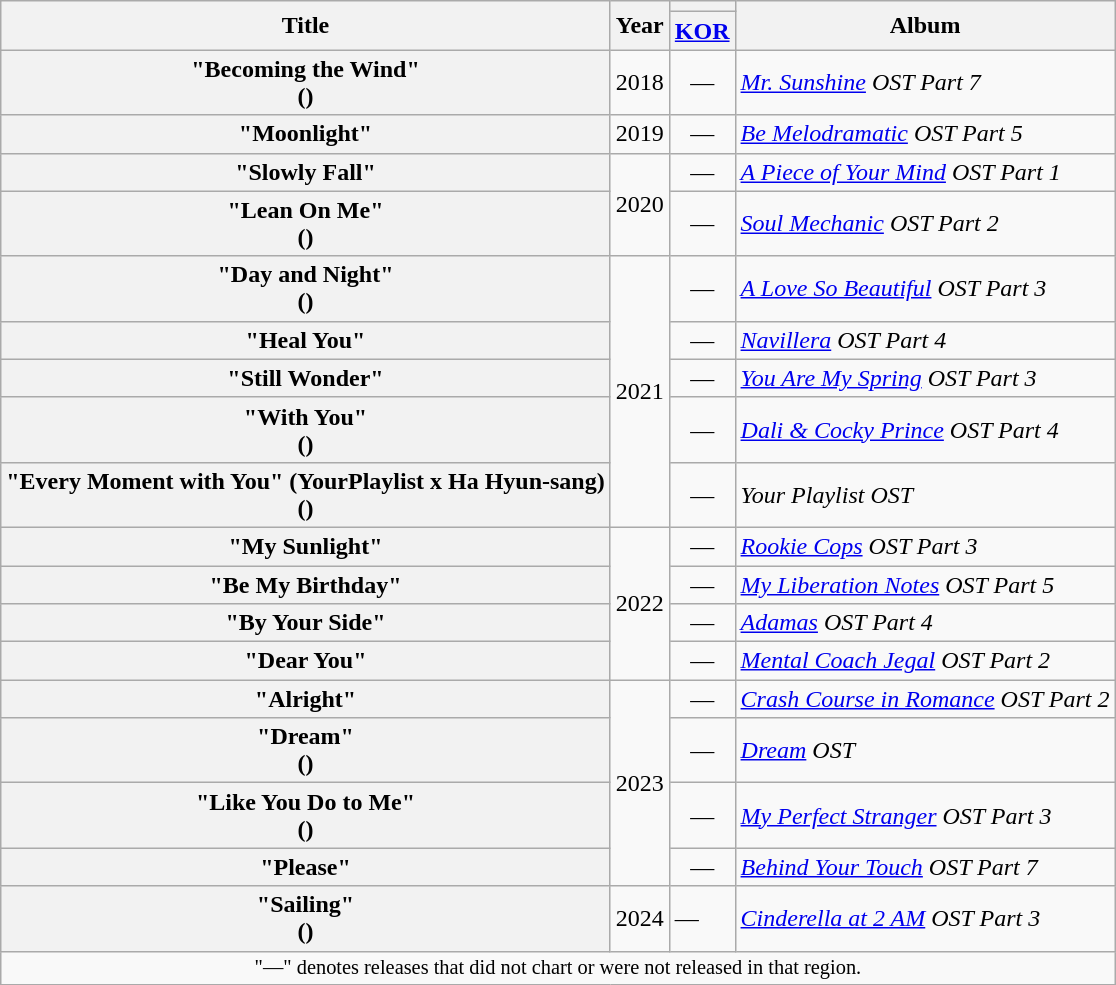<table class="wikitable plainrowheaders sortable" text-align="center">
<tr>
<th scope="col" rowspan="2">Title</th>
<th scope="col" rowspan="2">Year</th>
<th scope="col"></th>
<th scope="col" rowspan="2">Album</th>
</tr>
<tr>
<th scope="col" class="unsortable"><a href='#'>KOR</a></th>
</tr>
<tr>
<th scope="row">"Becoming the Wind"<br>()</th>
<td>2018</td>
<td style="text-align:center">—</td>
<td><em><a href='#'>Mr. Sunshine</a> OST Part 7</em></td>
</tr>
<tr>
<th scope="row">"Moonlight"</th>
<td>2019</td>
<td style="text-align:center">—</td>
<td><em><a href='#'>Be Melodramatic</a> OST Part 5</em></td>
</tr>
<tr>
<th scope="row">"Slowly Fall"</th>
<td rowspan="2">2020</td>
<td style="text-align:center">—</td>
<td><em><a href='#'>A Piece of Your Mind</a> OST Part 1</em></td>
</tr>
<tr>
<th scope="row">"Lean On Me"<br>()</th>
<td style="text-align:center">—</td>
<td><em><a href='#'>Soul Mechanic</a> OST Part 2</em></td>
</tr>
<tr>
<th scope="row">"Day and Night"<br>()</th>
<td rowspan="5">2021</td>
<td style="text-align:center">—</td>
<td><em><a href='#'>A Love So Beautiful</a> OST Part 3</em></td>
</tr>
<tr>
<th scope="row">"Heal You"</th>
<td style="text-align:center">—</td>
<td><em><a href='#'>Navillera</a> OST Part 4</em></td>
</tr>
<tr>
<th scope="row">"Still Wonder"</th>
<td style="text-align:center">—</td>
<td><em><a href='#'>You Are My Spring</a> OST Part 3</em></td>
</tr>
<tr>
<th scope="row">"With You"<br>()</th>
<td style="text-align:center">—</td>
<td><em><a href='#'>Dali & Cocky Prince</a> OST Part 4</em></td>
</tr>
<tr>
<th scope="row">"Every Moment with You" (YourPlaylist x Ha Hyun-sang)<br>()</th>
<td style="text-align:center">—</td>
<td><em>Your Playlist OST</em></td>
</tr>
<tr>
<th scope="row">"My Sunlight"</th>
<td rowspan="4">2022</td>
<td style="text-align:center">—</td>
<td><em><a href='#'>Rookie Cops</a> OST Part 3</em></td>
</tr>
<tr>
<th scope="row">"Be My Birthday"</th>
<td style="text-align:center">—</td>
<td><em><a href='#'>My Liberation Notes</a> OST Part 5</em></td>
</tr>
<tr>
<th scope="row">"By Your Side"</th>
<td style="text-align:center">—</td>
<td><em><a href='#'>Adamas</a> OST Part 4</em></td>
</tr>
<tr>
<th scope="row">"Dear You"</th>
<td style="text-align:center">—</td>
<td><em><a href='#'>Mental Coach Jegal</a> OST Part 2</em></td>
</tr>
<tr>
<th scope="row">"Alright"</th>
<td rowspan="4">2023</td>
<td style="text-align:center">—</td>
<td><em><a href='#'>Crash Course in Romance</a> OST Part 2</em></td>
</tr>
<tr>
<th scope="row">"Dream"<br>()</th>
<td style="text-align:center">—</td>
<td><em><a href='#'>Dream</a> OST</em></td>
</tr>
<tr>
<th scope="row">"Like You Do to Me"<br>()</th>
<td style="text-align:center">—</td>
<td><em><a href='#'>My Perfect Stranger</a> OST Part 3</em></td>
</tr>
<tr>
<th scope="row">"Please"</th>
<td style="text-align:center">—</td>
<td><em><a href='#'>Behind Your Touch</a> OST Part 7</em></td>
</tr>
<tr>
<th scope="row">"Sailing"<br>()</th>
<td>2024</td>
<td>—</td>
<td><em><a href='#'>Cinderella at 2 AM</a> OST Part 3</em></td>
</tr>
<tr>
<td colspan="4" style="font-size:85%; text-align:center">"—" denotes releases that did not chart or were not released in that region.</td>
</tr>
</table>
